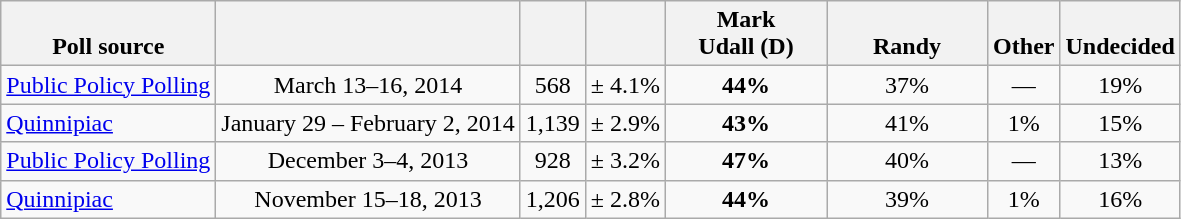<table class="wikitable" style="text-align:center">
<tr valign= bottom>
<th>Poll source</th>
<th></th>
<th></th>
<th></th>
<th style="width:100px;">Mark<br>Udall (D)</th>
<th style="width:100px;">Randy<br></th>
<th>Other</th>
<th>Undecided</th>
</tr>
<tr>
<td align=left><a href='#'>Public Policy Polling</a></td>
<td>March 13–16, 2014</td>
<td>568</td>
<td>± 4.1%</td>
<td><strong>44%</strong></td>
<td>37%</td>
<td>—</td>
<td>19%</td>
</tr>
<tr>
<td align=left><a href='#'>Quinnipiac</a></td>
<td>January 29 – February 2, 2014</td>
<td>1,139</td>
<td>± 2.9%</td>
<td><strong>43%</strong></td>
<td>41%</td>
<td>1%</td>
<td>15%</td>
</tr>
<tr>
<td align=left><a href='#'>Public Policy Polling</a></td>
<td>December 3–4, 2013</td>
<td>928</td>
<td>± 3.2%</td>
<td><strong>47%</strong></td>
<td>40%</td>
<td>—</td>
<td>13%</td>
</tr>
<tr>
<td align=left><a href='#'>Quinnipiac</a></td>
<td>November 15–18, 2013</td>
<td>1,206</td>
<td>± 2.8%</td>
<td><strong>44%</strong></td>
<td>39%</td>
<td>1%</td>
<td>16%</td>
</tr>
</table>
